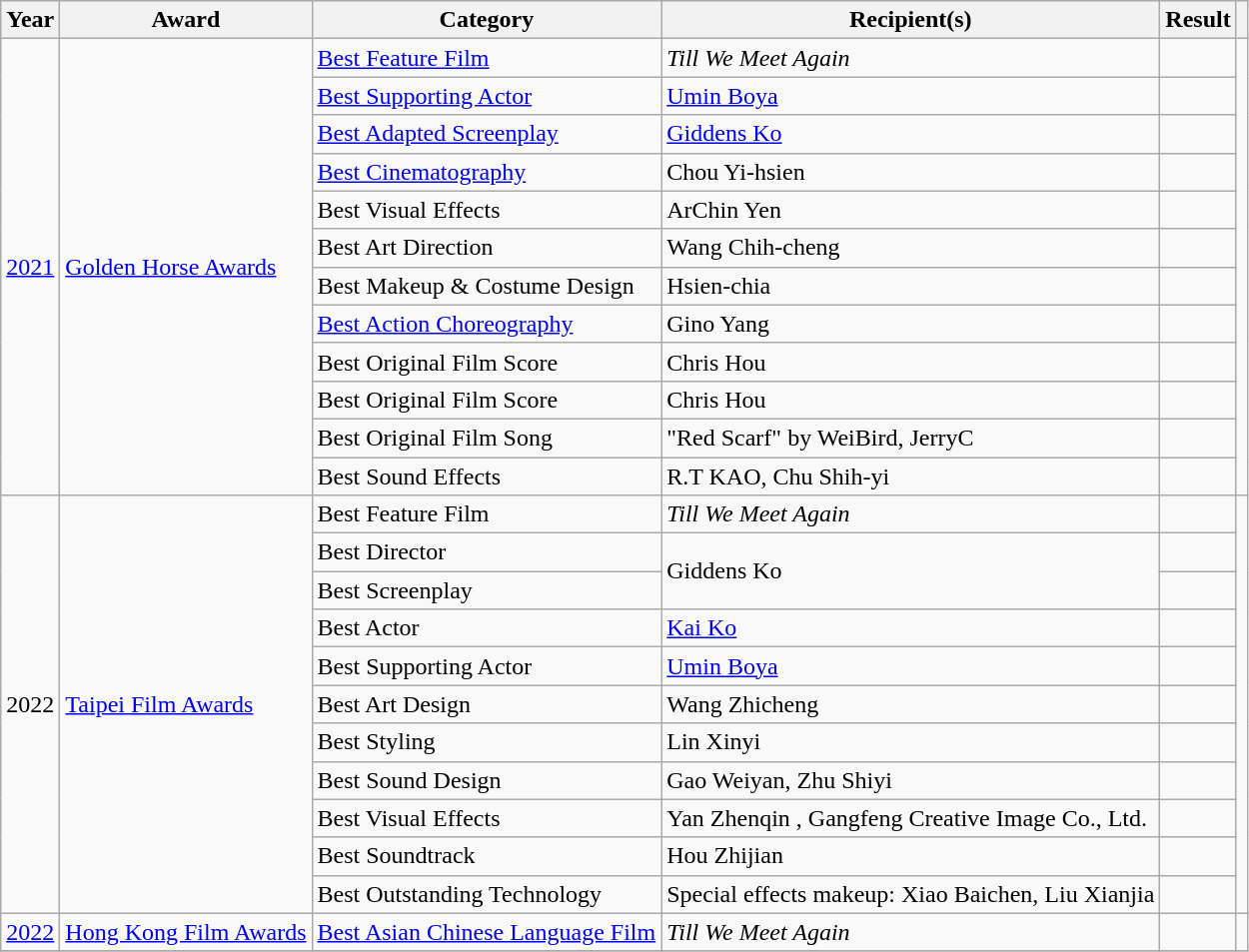<table class="wikitable plainrowheaders sortable">
<tr>
<th scope="col">Year</th>
<th scope="col">Award</th>
<th scope="col">Category</th>
<th scope="col">Recipient(s)</th>
<th scope="col">Result</th>
<th scope="col" class="unsortable"></th>
</tr>
<tr>
<td rowspan=12><a href='#'>2021</a></td>
<td scope="row" rowspan=12><a href='#'>Golden Horse Awards</a></td>
<td><a href='#'>Best Feature Film</a></td>
<td><em>Till We Meet Again</em></td>
<td></td>
<td style="text-align: center;" rowspan=12></td>
</tr>
<tr>
<td><a href='#'>Best Supporting Actor</a></td>
<td><a href='#'>Umin Boya</a></td>
<td></td>
</tr>
<tr>
<td><a href='#'>Best Adapted Screenplay</a></td>
<td><a href='#'>Giddens Ko</a></td>
<td></td>
</tr>
<tr>
<td><a href='#'>Best Cinematography</a></td>
<td>Chou Yi-hsien</td>
<td></td>
</tr>
<tr>
<td>Best Visual Effects</td>
<td>ArChin Yen</td>
<td></td>
</tr>
<tr>
<td>Best Art Direction</td>
<td>Wang Chih-cheng</td>
<td></td>
</tr>
<tr>
<td>Best Makeup & Costume Design</td>
<td>Hsien-chia</td>
<td></td>
</tr>
<tr>
<td><a href='#'>Best Action Choreography</a></td>
<td>Gino Yang</td>
<td></td>
</tr>
<tr>
<td>Best Original Film Score</td>
<td>Chris Hou</td>
<td></td>
</tr>
<tr>
<td>Best Original Film Score</td>
<td>Chris Hou</td>
<td></td>
</tr>
<tr>
<td>Best Original Film Song</td>
<td>"Red Scarf" by WeiBird, JerryC</td>
<td></td>
</tr>
<tr>
<td>Best Sound Effects</td>
<td>R.T KAO, Chu Shih-yi</td>
<td></td>
</tr>
<tr>
<td rowspan=11>2022</td>
<td rowspan=11><a href='#'>Taipei Film Awards</a></td>
<td>Best Feature Film</td>
<td><em>Till We Meet Again</em></td>
<td></td>
<td style="text-align: center;"rowspan=11></td>
</tr>
<tr>
<td>Best Director</td>
<td rowspan=2>Giddens Ko</td>
<td></td>
</tr>
<tr>
<td>Best Screenplay</td>
<td></td>
</tr>
<tr>
<td>Best Actor</td>
<td><a href='#'>Kai Ko</a></td>
<td></td>
</tr>
<tr>
<td>Best Supporting Actor</td>
<td><a href='#'>Umin Boya</a></td>
<td></td>
</tr>
<tr>
<td>Best Art Design</td>
<td>Wang Zhicheng</td>
<td></td>
</tr>
<tr>
<td>Best Styling</td>
<td>Lin Xinyi</td>
<td></td>
</tr>
<tr>
<td>Best Sound Design</td>
<td>Gao Weiyan, Zhu Shiyi</td>
<td></td>
</tr>
<tr>
<td>Best Visual Effects</td>
<td>Yan Zhenqin , Gangfeng Creative Image Co., Ltd.</td>
<td></td>
</tr>
<tr>
<td>Best Soundtrack</td>
<td>Hou Zhijian</td>
<td></td>
</tr>
<tr>
<td>Best Outstanding Technology</td>
<td>Special effects makeup: Xiao Baichen, Liu Xianjia</td>
<td></td>
</tr>
<tr>
<td><a href='#'>2022</a></td>
<td><a href='#'>Hong Kong Film Awards</a></td>
<td><a href='#'>Best Asian Chinese Language Film</a></td>
<td><em>Till We Meet Again</em></td>
<td></td>
<td style="text-align: center;"></td>
</tr>
<tr>
</tr>
</table>
